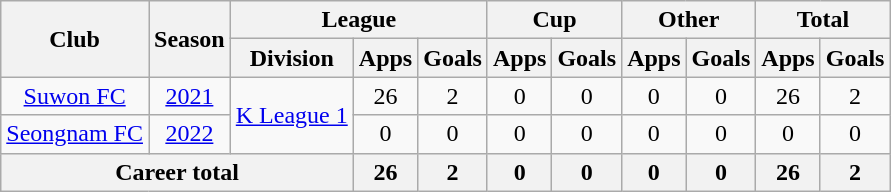<table class="wikitable" style="text-align: center">
<tr>
<th rowspan="2">Club</th>
<th rowspan="2">Season</th>
<th colspan="3">League</th>
<th colspan="2">Cup</th>
<th colspan="2">Other</th>
<th colspan="2">Total</th>
</tr>
<tr>
<th>Division</th>
<th>Apps</th>
<th>Goals</th>
<th>Apps</th>
<th>Goals</th>
<th>Apps</th>
<th>Goals</th>
<th>Apps</th>
<th>Goals</th>
</tr>
<tr>
<td><a href='#'>Suwon FC</a></td>
<td><a href='#'>2021</a></td>
<td rowspan=2><a href='#'>K League 1</a></td>
<td>26</td>
<td>2</td>
<td>0</td>
<td>0</td>
<td>0</td>
<td>0</td>
<td>26</td>
<td>2</td>
</tr>
<tr>
<td><a href='#'>Seongnam FC</a></td>
<td><a href='#'>2022</a></td>
<td>0</td>
<td>0</td>
<td>0</td>
<td>0</td>
<td>0</td>
<td>0</td>
<td>0</td>
<td>0</td>
</tr>
<tr>
<th colspan=3>Career total</th>
<th>26</th>
<th>2</th>
<th>0</th>
<th>0</th>
<th>0</th>
<th>0</th>
<th>26</th>
<th>2</th>
</tr>
</table>
